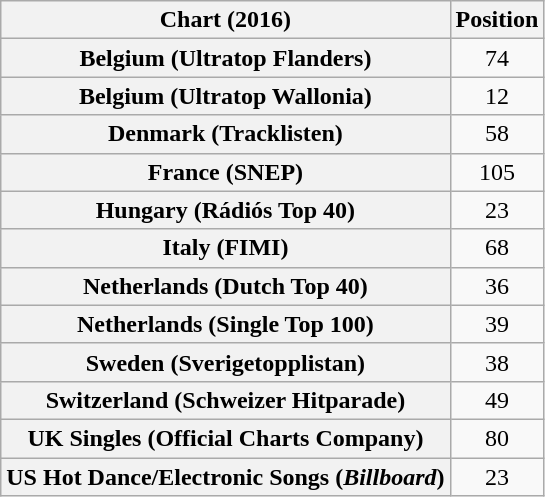<table class="wikitable sortable plainrowheaders" style="text-align:center">
<tr>
<th scope="col">Chart (2016)</th>
<th scope="col">Position</th>
</tr>
<tr>
<th scope="row">Belgium (Ultratop Flanders)</th>
<td>74</td>
</tr>
<tr>
<th scope="row">Belgium (Ultratop Wallonia)</th>
<td>12</td>
</tr>
<tr>
<th scope="row">Denmark (Tracklisten)</th>
<td>58</td>
</tr>
<tr>
<th scope="row">France (SNEP)</th>
<td>105</td>
</tr>
<tr>
<th scope="row">Hungary (Rádiós Top 40)</th>
<td>23</td>
</tr>
<tr>
<th scope="row">Italy (FIMI)</th>
<td>68</td>
</tr>
<tr>
<th scope="row">Netherlands (Dutch Top 40)</th>
<td>36</td>
</tr>
<tr>
<th scope="row">Netherlands (Single Top 100)</th>
<td>39</td>
</tr>
<tr>
<th scope="row">Sweden (Sverigetopplistan)</th>
<td>38</td>
</tr>
<tr>
<th scope="row">Switzerland (Schweizer Hitparade)</th>
<td>49</td>
</tr>
<tr>
<th scope="row">UK Singles (Official Charts Company)</th>
<td>80</td>
</tr>
<tr>
<th scope="row">US Hot Dance/Electronic Songs (<em>Billboard</em>)</th>
<td>23</td>
</tr>
</table>
